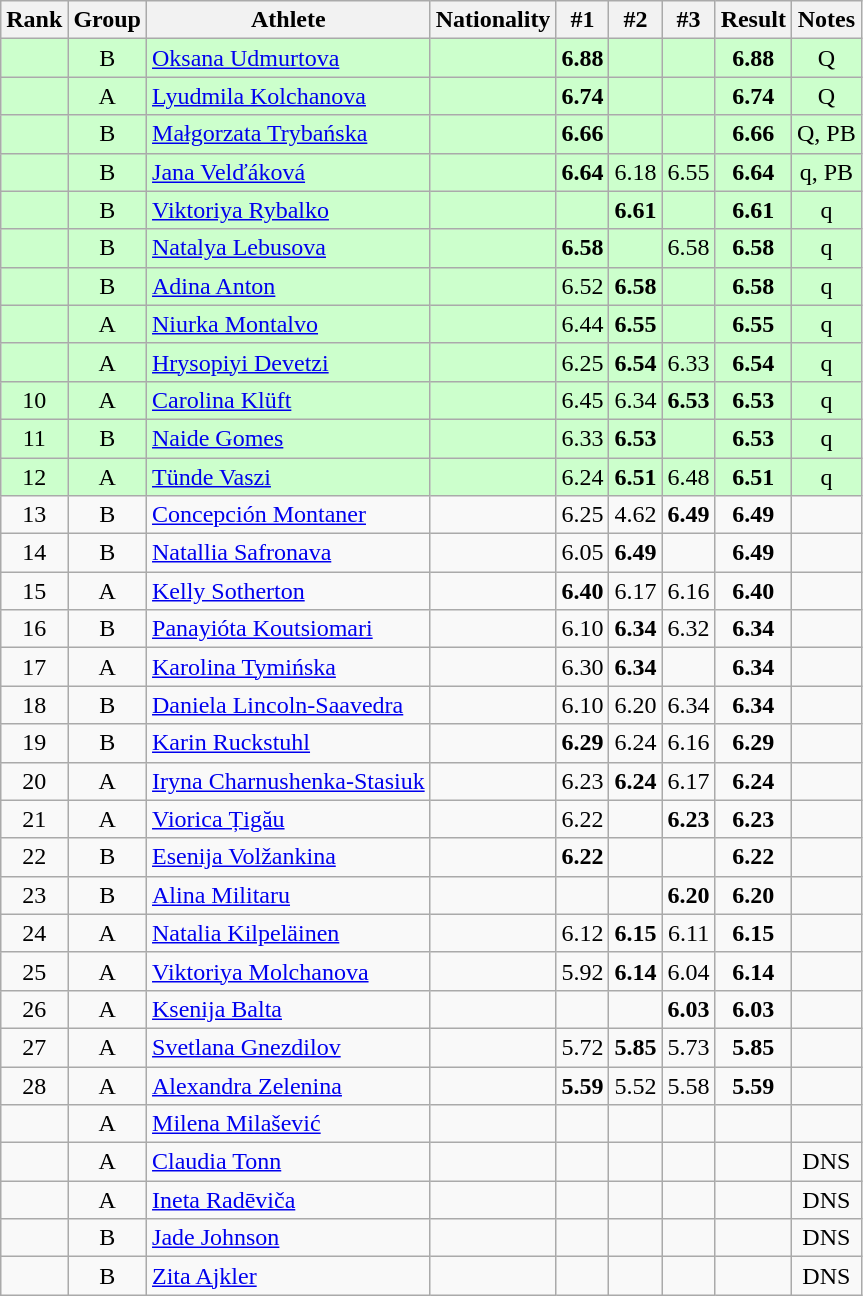<table class="wikitable sortable" style="text-align:center">
<tr>
<th>Rank</th>
<th>Group</th>
<th>Athlete</th>
<th>Nationality</th>
<th>#1</th>
<th>#2</th>
<th>#3</th>
<th>Result</th>
<th>Notes</th>
</tr>
<tr bgcolor=ccffcc>
<td></td>
<td>B</td>
<td align=left><a href='#'>Oksana Udmurtova</a></td>
<td align=left></td>
<td><strong>6.88</strong></td>
<td></td>
<td></td>
<td><strong>6.88</strong></td>
<td>Q</td>
</tr>
<tr bgcolor=ccffcc>
<td></td>
<td>A</td>
<td align=left><a href='#'>Lyudmila Kolchanova</a></td>
<td align=left></td>
<td><strong>6.74</strong></td>
<td></td>
<td></td>
<td><strong>6.74</strong></td>
<td>Q</td>
</tr>
<tr bgcolor=ccffcc>
<td></td>
<td>B</td>
<td align=left><a href='#'>Małgorzata Trybańska</a></td>
<td align=left></td>
<td><strong>6.66</strong></td>
<td></td>
<td></td>
<td><strong>6.66</strong></td>
<td>Q, PB</td>
</tr>
<tr bgcolor=ccffcc>
<td></td>
<td>B</td>
<td align=left><a href='#'>Jana Velďáková</a></td>
<td align=left></td>
<td><strong>6.64</strong></td>
<td>6.18</td>
<td>6.55</td>
<td><strong>6.64</strong></td>
<td>q, PB</td>
</tr>
<tr bgcolor=ccffcc>
<td></td>
<td>B</td>
<td align=left><a href='#'>Viktoriya Rybalko</a></td>
<td align=left></td>
<td></td>
<td><strong>6.61</strong></td>
<td></td>
<td><strong>6.61</strong></td>
<td>q</td>
</tr>
<tr bgcolor=ccffcc>
<td></td>
<td>B</td>
<td align=left><a href='#'>Natalya Lebusova</a></td>
<td align=left></td>
<td><strong>6.58</strong></td>
<td></td>
<td>6.58</td>
<td><strong>6.58</strong></td>
<td>q</td>
</tr>
<tr bgcolor=ccffcc>
<td></td>
<td>B</td>
<td align=left><a href='#'>Adina Anton</a></td>
<td align=left></td>
<td>6.52</td>
<td><strong>6.58</strong></td>
<td></td>
<td><strong>6.58</strong></td>
<td>q</td>
</tr>
<tr bgcolor=ccffcc>
<td></td>
<td>A</td>
<td align=left><a href='#'>Niurka Montalvo</a></td>
<td align=left></td>
<td>6.44</td>
<td><strong>6.55</strong></td>
<td></td>
<td><strong>6.55</strong></td>
<td>q</td>
</tr>
<tr bgcolor=ccffcc>
<td></td>
<td>A</td>
<td align=left><a href='#'>Hrysopiyi Devetzi</a></td>
<td align=left></td>
<td>6.25</td>
<td><strong>6.54</strong></td>
<td>6.33</td>
<td><strong>6.54</strong></td>
<td>q</td>
</tr>
<tr bgcolor=ccffcc>
<td>10</td>
<td>A</td>
<td align=left><a href='#'>Carolina Klüft</a></td>
<td align=left></td>
<td>6.45</td>
<td>6.34</td>
<td><strong>6.53</strong></td>
<td><strong>6.53</strong></td>
<td>q</td>
</tr>
<tr bgcolor=ccffcc>
<td>11</td>
<td>B</td>
<td align=left><a href='#'>Naide Gomes</a></td>
<td align=left></td>
<td>6.33</td>
<td><strong>6.53</strong></td>
<td></td>
<td><strong>6.53</strong></td>
<td>q</td>
</tr>
<tr bgcolor=ccffcc>
<td>12</td>
<td>A</td>
<td align=left><a href='#'>Tünde Vaszi</a></td>
<td align=left></td>
<td>6.24</td>
<td><strong>6.51</strong></td>
<td>6.48</td>
<td><strong>6.51</strong></td>
<td>q</td>
</tr>
<tr>
<td>13</td>
<td>B</td>
<td align=left><a href='#'>Concepción Montaner</a></td>
<td align=left></td>
<td>6.25</td>
<td>4.62</td>
<td><strong>6.49</strong></td>
<td><strong>6.49</strong></td>
<td></td>
</tr>
<tr>
<td>14</td>
<td>B</td>
<td align=left><a href='#'>Natallia Safronava</a></td>
<td align=left></td>
<td>6.05</td>
<td><strong>6.49</strong></td>
<td></td>
<td><strong>6.49</strong></td>
<td></td>
</tr>
<tr>
<td>15</td>
<td>A</td>
<td align=left><a href='#'>Kelly Sotherton</a></td>
<td align=left></td>
<td><strong>6.40</strong></td>
<td>6.17</td>
<td>6.16</td>
<td><strong>6.40</strong></td>
<td></td>
</tr>
<tr>
<td>16</td>
<td>B</td>
<td align=left><a href='#'>Panayióta Koutsiomari</a></td>
<td align=left></td>
<td>6.10</td>
<td><strong>6.34</strong></td>
<td>6.32</td>
<td><strong>6.34</strong></td>
<td></td>
</tr>
<tr>
<td>17</td>
<td>A</td>
<td align=left><a href='#'>Karolina Tymińska</a></td>
<td align=left></td>
<td>6.30</td>
<td><strong>6.34</strong></td>
<td></td>
<td><strong>6.34</strong></td>
<td></td>
</tr>
<tr>
<td>18</td>
<td>B</td>
<td align=left><a href='#'>Daniela Lincoln-Saavedra</a></td>
<td align=left></td>
<td>6.10</td>
<td>6.20</td>
<td>6.34</td>
<td><strong>6.34</strong></td>
<td></td>
</tr>
<tr>
<td>19</td>
<td>B</td>
<td align=left><a href='#'>Karin Ruckstuhl</a></td>
<td align=left></td>
<td><strong>6.29</strong></td>
<td>6.24</td>
<td>6.16</td>
<td><strong>6.29</strong></td>
<td></td>
</tr>
<tr>
<td>20</td>
<td>A</td>
<td align=left><a href='#'>Iryna Charnushenka-Stasiuk</a></td>
<td align=left></td>
<td>6.23</td>
<td><strong>6.24</strong></td>
<td>6.17</td>
<td><strong>6.24</strong></td>
<td></td>
</tr>
<tr>
<td>21</td>
<td>A</td>
<td align=left><a href='#'>Viorica Țigău</a></td>
<td align=left></td>
<td>6.22</td>
<td></td>
<td><strong>6.23</strong></td>
<td><strong>6.23</strong></td>
<td></td>
</tr>
<tr>
<td>22</td>
<td>B</td>
<td align=left><a href='#'>Esenija Volžankina</a></td>
<td align=left></td>
<td><strong>6.22</strong></td>
<td></td>
<td></td>
<td><strong>6.22</strong></td>
<td></td>
</tr>
<tr>
<td>23</td>
<td>B</td>
<td align=left><a href='#'>Alina Militaru</a></td>
<td align=left></td>
<td></td>
<td></td>
<td><strong>6.20</strong></td>
<td><strong>6.20</strong></td>
<td></td>
</tr>
<tr>
<td>24</td>
<td>A</td>
<td align=left><a href='#'>Natalia Kilpeläinen</a></td>
<td align=left></td>
<td>6.12</td>
<td><strong>6.15</strong></td>
<td>6.11</td>
<td><strong>6.15</strong></td>
<td></td>
</tr>
<tr>
<td>25</td>
<td>A</td>
<td align=left><a href='#'>Viktoriya Molchanova</a></td>
<td align=left></td>
<td>5.92</td>
<td><strong>6.14</strong></td>
<td>6.04</td>
<td><strong>6.14</strong></td>
<td></td>
</tr>
<tr>
<td>26</td>
<td>A</td>
<td align=left><a href='#'>Ksenija Balta</a></td>
<td align=left></td>
<td></td>
<td></td>
<td><strong>6.03</strong></td>
<td><strong>6.03</strong></td>
<td></td>
</tr>
<tr>
<td>27</td>
<td>A</td>
<td align=left><a href='#'>Svetlana Gnezdilov</a></td>
<td align=left></td>
<td>5.72</td>
<td><strong>5.85</strong></td>
<td>5.73</td>
<td><strong>5.85</strong></td>
<td></td>
</tr>
<tr>
<td>28</td>
<td>A</td>
<td align=left><a href='#'>Alexandra Zelenina</a></td>
<td align=left></td>
<td><strong>5.59</strong></td>
<td>5.52</td>
<td>5.58</td>
<td><strong>5.59</strong></td>
<td></td>
</tr>
<tr>
<td></td>
<td>A</td>
<td align=left><a href='#'>Milena Milašević</a></td>
<td align=left></td>
<td></td>
<td></td>
<td></td>
<td><strong></strong></td>
<td></td>
</tr>
<tr>
<td></td>
<td>A</td>
<td align=left><a href='#'>Claudia Tonn</a></td>
<td align=left></td>
<td></td>
<td></td>
<td></td>
<td><strong></strong></td>
<td>DNS</td>
</tr>
<tr>
<td></td>
<td>A</td>
<td align=left><a href='#'>Ineta Radēviča</a></td>
<td align=left></td>
<td></td>
<td></td>
<td></td>
<td><strong></strong></td>
<td>DNS</td>
</tr>
<tr>
<td></td>
<td>B</td>
<td align=left><a href='#'>Jade Johnson</a></td>
<td align=left></td>
<td></td>
<td></td>
<td></td>
<td><strong></strong></td>
<td>DNS</td>
</tr>
<tr>
<td></td>
<td>B</td>
<td align=left><a href='#'>Zita Ajkler</a></td>
<td align=left></td>
<td></td>
<td></td>
<td></td>
<td><strong></strong></td>
<td>DNS</td>
</tr>
</table>
